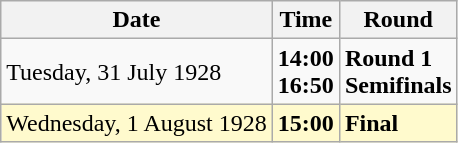<table class="wikitable">
<tr>
<th>Date</th>
<th>Time</th>
<th>Round</th>
</tr>
<tr>
<td>Tuesday, 31 July 1928</td>
<td><strong>14:00</strong><br><strong>16:50</strong></td>
<td><strong>Round 1</strong><br><strong>Semifinals</strong></td>
</tr>
<tr style=background:lemonchiffon>
<td>Wednesday, 1 August 1928</td>
<td><strong>15:00</strong></td>
<td><strong>Final</strong></td>
</tr>
</table>
